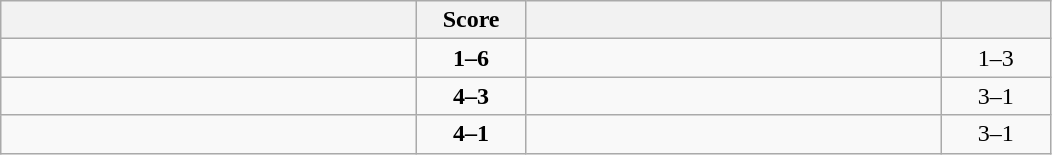<table class="wikitable" style="text-align: center; ">
<tr>
<th align="right" width="270"></th>
<th width="65">Score</th>
<th align="left" width="270"></th>
<th width="65"></th>
</tr>
<tr>
<td align="left"></td>
<td><strong>1–6</strong></td>
<td align="left"><strong></strong></td>
<td>1–3 <strong></strong></td>
</tr>
<tr>
<td align="left"><strong></strong></td>
<td><strong>4–3</strong></td>
<td align="left"></td>
<td>3–1 <strong></strong></td>
</tr>
<tr>
<td align="left"><strong></strong></td>
<td><strong>4–1</strong></td>
<td align="left"></td>
<td>3–1 <strong></strong></td>
</tr>
</table>
